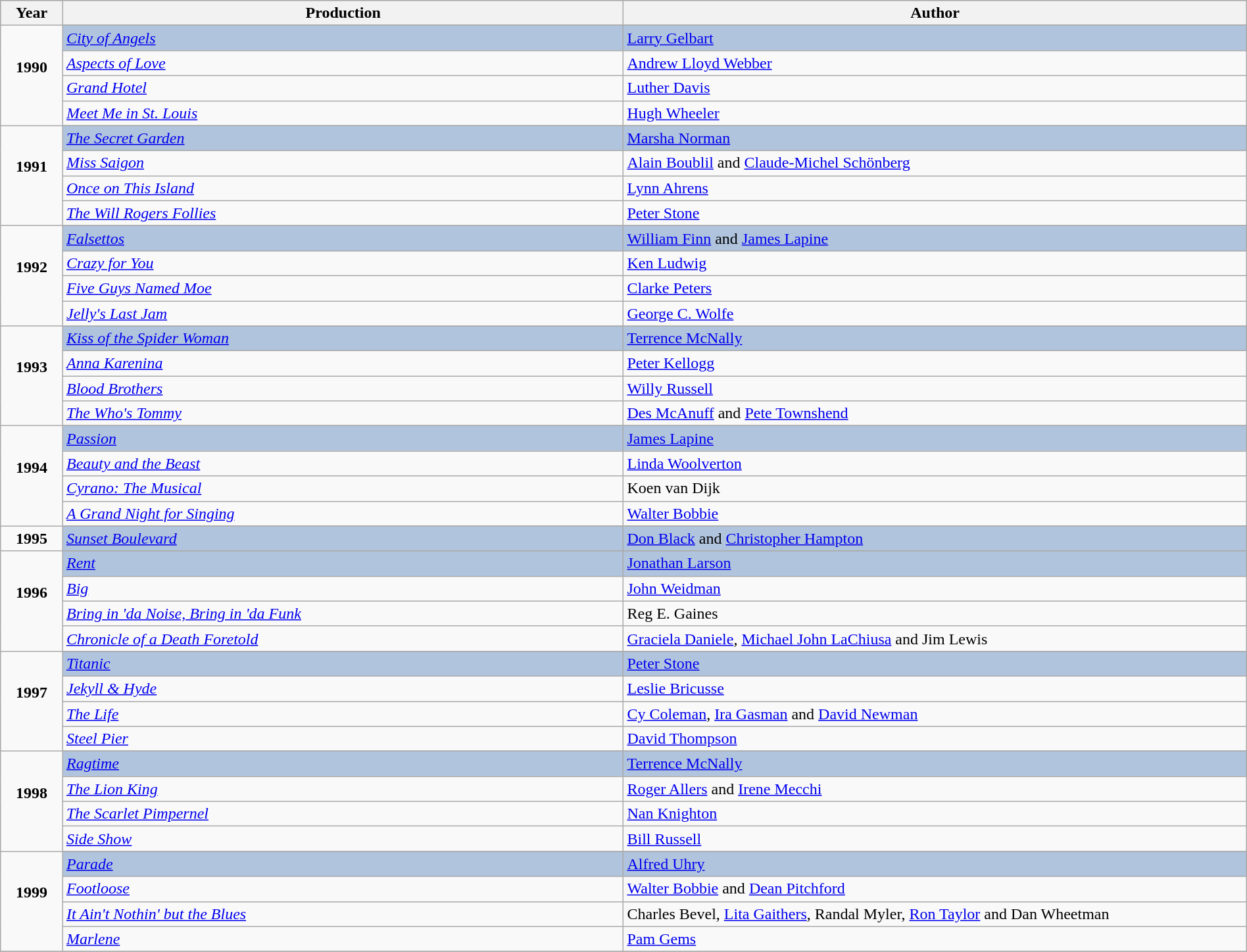<table class="wikitable" style="width:100%;">
<tr style="background:#bebebe;">
<th style="width:5%;">Year</th>
<th style="width:45%;">Production</th>
<th style="width:50%;">Author</th>
</tr>
<tr>
<td rowspan="5" align="center"><strong>1990</strong><br><br></td>
</tr>
<tr style="background:#B0C4DE">
<td><em><a href='#'>City of Angels</a></em></td>
<td><a href='#'>Larry Gelbart</a></td>
</tr>
<tr>
<td><em><a href='#'>Aspects of Love</a></em></td>
<td><a href='#'>Andrew Lloyd Webber</a></td>
</tr>
<tr>
<td><em><a href='#'>Grand Hotel</a></em></td>
<td><a href='#'>Luther Davis</a></td>
</tr>
<tr>
<td><em><a href='#'>Meet Me in St. Louis</a></em></td>
<td><a href='#'>Hugh Wheeler</a></td>
</tr>
<tr>
<td rowspan="5" align="center"><strong>1991</strong><br><br></td>
</tr>
<tr style="background:#B0C4DE">
<td><em><a href='#'>The Secret Garden</a></em></td>
<td><a href='#'>Marsha Norman</a></td>
</tr>
<tr>
<td><em><a href='#'>Miss Saigon</a></em></td>
<td><a href='#'>Alain Boublil</a> and <a href='#'>Claude-Michel Schönberg</a></td>
</tr>
<tr>
<td><em><a href='#'>Once on This Island</a></em></td>
<td><a href='#'>Lynn Ahrens</a></td>
</tr>
<tr>
<td><em><a href='#'>The Will Rogers Follies</a></em></td>
<td><a href='#'>Peter Stone</a></td>
</tr>
<tr>
<td rowspan="5" align="center"><strong>1992</strong><br><br></td>
</tr>
<tr style="background:#B0C4DE">
<td><em><a href='#'>Falsettos</a></em></td>
<td><a href='#'>William Finn</a> and <a href='#'>James Lapine</a></td>
</tr>
<tr>
<td><em><a href='#'>Crazy for You</a></em></td>
<td><a href='#'>Ken Ludwig</a></td>
</tr>
<tr>
<td><em><a href='#'>Five Guys Named Moe</a></em></td>
<td><a href='#'>Clarke Peters</a></td>
</tr>
<tr>
<td><em><a href='#'>Jelly's Last Jam</a></em></td>
<td><a href='#'>George C. Wolfe</a></td>
</tr>
<tr>
<td rowspan="5" align="center"><strong>1993</strong><br><br></td>
</tr>
<tr style="background:#B0C4DE">
<td><em><a href='#'>Kiss of the Spider Woman</a></em></td>
<td><a href='#'>Terrence McNally</a></td>
</tr>
<tr>
<td><em><a href='#'>Anna Karenina</a></em></td>
<td><a href='#'>Peter Kellogg</a></td>
</tr>
<tr>
<td><em><a href='#'>Blood Brothers</a></em></td>
<td><a href='#'>Willy Russell</a></td>
</tr>
<tr>
<td><em><a href='#'>The Who's Tommy</a></em></td>
<td><a href='#'>Des McAnuff</a> and <a href='#'>Pete Townshend</a></td>
</tr>
<tr>
<td rowspan="5" align="center"><strong>1994</strong><br><br></td>
</tr>
<tr style="background:#B0C4DE">
<td><em><a href='#'>Passion</a></em></td>
<td><a href='#'>James Lapine</a></td>
</tr>
<tr>
<td><em><a href='#'>Beauty and the Beast</a></em></td>
<td><a href='#'>Linda Woolverton</a></td>
</tr>
<tr>
<td><em><a href='#'>Cyrano: The Musical</a></em></td>
<td>Koen van Dijk</td>
</tr>
<tr>
<td><em><a href='#'>A Grand Night for Singing</a></em></td>
<td><a href='#'>Walter Bobbie</a></td>
</tr>
<tr>
<td rowspan="2" align="center"><strong>1995</strong><br></td>
</tr>
<tr style="background:#B0C4DE">
<td><em><a href='#'>Sunset Boulevard</a></em></td>
<td><a href='#'>Don Black</a> and <a href='#'>Christopher Hampton</a></td>
</tr>
<tr>
<td rowspan="5" align="center"><strong>1996</strong><br><br></td>
</tr>
<tr style="background:#B0C4DE">
<td><em><a href='#'>Rent</a></em></td>
<td><a href='#'>Jonathan Larson</a></td>
</tr>
<tr>
<td><em><a href='#'>Big</a></em></td>
<td><a href='#'>John Weidman</a></td>
</tr>
<tr>
<td><em><a href='#'>Bring in 'da Noise, Bring in 'da Funk</a></em></td>
<td>Reg E. Gaines</td>
</tr>
<tr>
<td><em><a href='#'>Chronicle of a Death Foretold</a></em></td>
<td><a href='#'>Graciela Daniele</a>, <a href='#'>Michael John LaChiusa</a> and Jim Lewis</td>
</tr>
<tr>
<td rowspan="5" align="center"><strong>1997</strong><br><br></td>
</tr>
<tr style="background:#B0C4DE">
<td><em><a href='#'>Titanic</a></em></td>
<td><a href='#'>Peter Stone</a></td>
</tr>
<tr>
<td><em><a href='#'>Jekyll & Hyde</a></em></td>
<td><a href='#'>Leslie Bricusse</a></td>
</tr>
<tr>
<td><em><a href='#'>The Life</a></em></td>
<td><a href='#'>Cy Coleman</a>, <a href='#'>Ira Gasman</a> and <a href='#'>David Newman</a></td>
</tr>
<tr>
<td><em><a href='#'>Steel Pier</a></em></td>
<td><a href='#'>David Thompson</a></td>
</tr>
<tr>
<td rowspan="5" align="center"><strong>1998</strong><br><br></td>
</tr>
<tr style="background:#B0C4DE">
<td><em><a href='#'>Ragtime</a></em></td>
<td><a href='#'>Terrence McNally</a></td>
</tr>
<tr>
<td><em><a href='#'>The Lion King</a></em></td>
<td><a href='#'>Roger Allers</a> and <a href='#'>Irene Mecchi</a></td>
</tr>
<tr>
<td><em><a href='#'>The Scarlet Pimpernel</a></em></td>
<td><a href='#'>Nan Knighton</a></td>
</tr>
<tr>
<td><em><a href='#'>Side Show</a></em></td>
<td><a href='#'>Bill Russell</a></td>
</tr>
<tr>
<td rowspan="5" align="center"><strong>1999</strong><br><br></td>
</tr>
<tr style="background:#B0C4DE">
<td><em><a href='#'>Parade</a></em></td>
<td><a href='#'>Alfred Uhry</a></td>
</tr>
<tr>
<td><em><a href='#'>Footloose</a></em></td>
<td><a href='#'>Walter Bobbie</a> and <a href='#'>Dean Pitchford</a></td>
</tr>
<tr>
<td><em><a href='#'>It Ain't Nothin' but the Blues</a></em></td>
<td>Charles Bevel, <a href='#'>Lita Gaithers</a>, Randal Myler, <a href='#'>Ron Taylor</a> and Dan Wheetman</td>
</tr>
<tr>
<td><em><a href='#'>Marlene</a></em></td>
<td><a href='#'>Pam Gems</a></td>
</tr>
<tr>
</tr>
</table>
